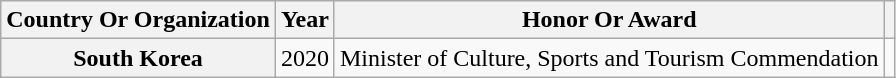<table class="wikitable plainrowheaders sortable" style="margin-right: 0;">
<tr>
<th scope="col">Country Or Organization</th>
<th scope="col">Year</th>
<th scope="col">Honor Or Award</th>
<th scope="col" class="unsortable"></th>
</tr>
<tr>
<th scope="row">South Korea</th>
<td>2020</td>
<td>Minister of Culture, Sports and Tourism Commendation</td>
<td></td>
</tr>
</table>
